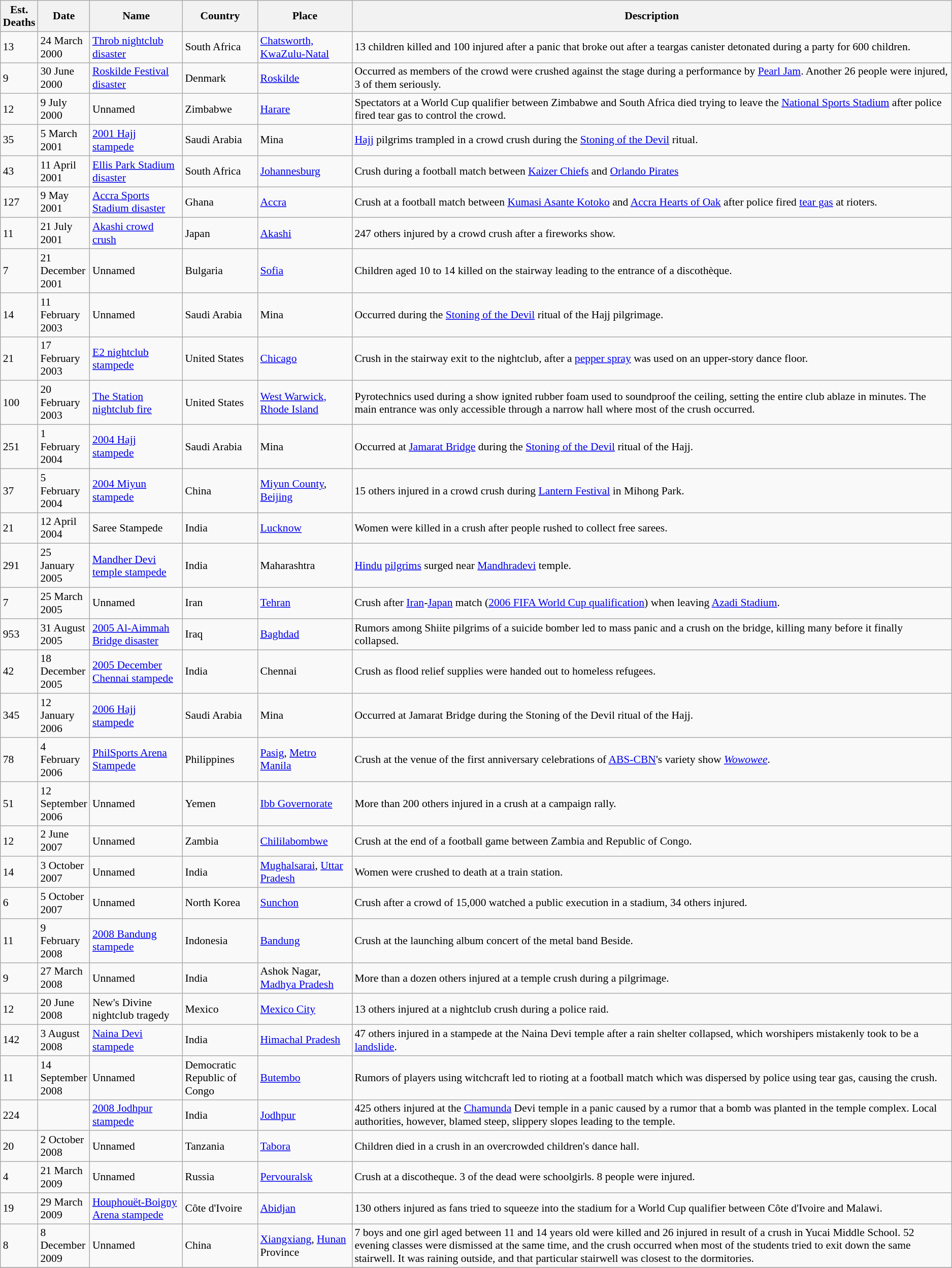<table class="wikitable sortable sticky-header-multi" style="font-size: 90%; position:relative">
<tr>
<th data-sort-type="number">Est. Deaths</th>
<th style="width:3em;">Date</th>
<th style="width:11em;">Name</th>
<th style="width:8em;">Country</th>
<th style="width:10em;">Place</th>
<th class="unsortable" style="width:100em;">Description</th>
</tr>
<tr>
<td>13</td>
<td>24 March 2000</td>
<td><a href='#'>Throb nightclub disaster</a></td>
<td> South Africa</td>
<td><a href='#'>Chatsworth, KwaZulu-Natal</a></td>
<td>13 children killed and 100 injured after a panic that broke out after a teargas canister detonated during a party for 600 children.</td>
</tr>
<tr>
<td>9</td>
<td>30 June 2000</td>
<td><a href='#'>Roskilde Festival disaster</a></td>
<td> Denmark</td>
<td><a href='#'>Roskilde</a></td>
<td>Occurred as members of the crowd were crushed against the stage during a performance by <a href='#'>Pearl Jam</a>. Another 26 people were injured, 3 of them seriously.</td>
</tr>
<tr>
<td>12</td>
<td>9 July 2000</td>
<td>Unnamed</td>
<td> Zimbabwe</td>
<td><a href='#'>Harare</a></td>
<td>Spectators at a World Cup qualifier between Zimbabwe and South Africa died trying to leave the <a href='#'>National Sports Stadium</a> after police fired tear gas to control the crowd.</td>
</tr>
<tr>
<td>35</td>
<td>5 March 2001</td>
<td><a href='#'>2001 Hajj stampede</a></td>
<td> Saudi Arabia</td>
<td>Mina</td>
<td><a href='#'>Hajj</a> pilgrims trampled in a crowd crush during the <a href='#'>Stoning of the Devil</a> ritual.</td>
</tr>
<tr>
<td>43</td>
<td>11 April 2001</td>
<td><a href='#'>Ellis Park Stadium disaster</a></td>
<td> South Africa</td>
<td><a href='#'>Johannesburg</a></td>
<td>Crush during a football match between <a href='#'>Kaizer Chiefs</a> and <a href='#'>Orlando Pirates</a></td>
</tr>
<tr>
<td>127</td>
<td>9 May 2001</td>
<td><a href='#'>Accra Sports Stadium disaster</a></td>
<td> Ghana</td>
<td><a href='#'>Accra</a></td>
<td>Crush at a football match between <a href='#'>Kumasi Asante Kotoko</a> and <a href='#'>Accra Hearts of Oak</a> after police fired <a href='#'>tear gas</a> at rioters.</td>
</tr>
<tr>
<td>11</td>
<td>21 July 2001</td>
<td><a href='#'>Akashi crowd crush</a></td>
<td> Japan</td>
<td><a href='#'>Akashi</a></td>
<td>247 others injured by a crowd crush after a fireworks show.</td>
</tr>
<tr>
<td>7</td>
<td>21 December 2001</td>
<td>Unnamed</td>
<td> Bulgaria</td>
<td><a href='#'>Sofia</a></td>
<td>Children aged 10 to 14 killed on the stairway leading to the entrance of a discothèque.</td>
</tr>
<tr>
<td>14</td>
<td>11 February 2003</td>
<td>Unnamed</td>
<td> Saudi Arabia</td>
<td>Mina</td>
<td>Occurred during the <a href='#'>Stoning of the Devil</a> ritual of the Hajj pilgrimage.</td>
</tr>
<tr>
<td>21</td>
<td>17 February 2003</td>
<td><a href='#'>E2 nightclub stampede</a></td>
<td> United States</td>
<td><a href='#'>Chicago</a></td>
<td>Crush in the stairway exit to the nightclub, after a <a href='#'>pepper spray</a> was used on an upper-story dance floor.</td>
</tr>
<tr>
<td>100</td>
<td>20 February 2003</td>
<td><a href='#'>The Station nightclub fire</a></td>
<td> United States</td>
<td><a href='#'>West Warwick, Rhode Island</a></td>
<td>Pyrotechnics used during a show ignited rubber foam used to soundproof the ceiling, setting the entire club ablaze in minutes. The main entrance was only accessible through a narrow hall where most of the crush occurred.</td>
</tr>
<tr>
<td>251</td>
<td>1 February 2004</td>
<td><a href='#'>2004 Hajj stampede</a></td>
<td> Saudi Arabia</td>
<td>Mina</td>
<td>Occurred at <a href='#'>Jamarat Bridge</a> during the <a href='#'>Stoning of the Devil</a> ritual of the Hajj.</td>
</tr>
<tr>
<td>37</td>
<td>5 February 2004</td>
<td><a href='#'>2004 Miyun stampede</a></td>
<td> China</td>
<td><a href='#'>Miyun County</a>, <a href='#'>Beijing</a></td>
<td>15 others injured in a crowd crush during <a href='#'>Lantern Festival</a> in Mihong Park.</td>
</tr>
<tr>
<td>21</td>
<td>12 April 2004</td>
<td>Saree Stampede</td>
<td> India</td>
<td><a href='#'>Lucknow</a></td>
<td>Women were killed in a crush after people rushed to collect free sarees.</td>
</tr>
<tr>
<td>291</td>
<td>25 January 2005</td>
<td><a href='#'>Mandher Devi temple stampede</a></td>
<td> India</td>
<td>Maharashtra</td>
<td><a href='#'>Hindu</a> <a href='#'>pilgrims</a> surged near <a href='#'>Mandhradevi</a> temple.</td>
</tr>
<tr>
<td>7</td>
<td>25 March 2005</td>
<td>Unnamed</td>
<td> Iran</td>
<td><a href='#'>Tehran</a></td>
<td>Crush after <a href='#'>Iran</a>-<a href='#'>Japan</a> match (<a href='#'>2006 FIFA World Cup qualification</a>) when leaving <a href='#'>Azadi Stadium</a>.</td>
</tr>
<tr>
<td>953</td>
<td>31 August 2005</td>
<td><a href='#'>2005 Al-Aimmah Bridge disaster</a></td>
<td> Iraq</td>
<td><a href='#'>Baghdad</a></td>
<td>Rumors among Shiite pilgrims of a suicide bomber led to mass panic and a crush on the bridge, killing many before it finally collapsed.</td>
</tr>
<tr>
<td>42</td>
<td>18 December 2005</td>
<td><a href='#'>2005 December Chennai stampede</a></td>
<td> India</td>
<td>Chennai</td>
<td>Crush as flood relief supplies were handed out to homeless refugees.</td>
</tr>
<tr>
<td>345</td>
<td>12 January 2006</td>
<td><a href='#'>2006 Hajj stampede</a></td>
<td> Saudi Arabia</td>
<td>Mina</td>
<td>Occurred at Jamarat Bridge during the Stoning of the Devil ritual of the Hajj.</td>
</tr>
<tr>
<td>78</td>
<td>4 February 2006</td>
<td><a href='#'>PhilSports Arena Stampede</a></td>
<td> Philippines</td>
<td><a href='#'>Pasig</a>, <a href='#'>Metro Manila</a></td>
<td>Crush at the venue of the first anniversary celebrations of <a href='#'>ABS-CBN</a>'s variety show <em><a href='#'>Wowowee</a></em>.</td>
</tr>
<tr>
<td>51</td>
<td>12 September 2006</td>
<td>Unnamed</td>
<td> Yemen</td>
<td><a href='#'>Ibb Governorate</a></td>
<td>More than 200 others injured in a crush at a campaign rally.</td>
</tr>
<tr>
<td>12</td>
<td>2 June 2007</td>
<td>Unnamed</td>
<td> Zambia</td>
<td><a href='#'>Chililabombwe</a></td>
<td>Crush at the end of a football game between Zambia and Republic of Congo.</td>
</tr>
<tr>
<td>14</td>
<td>3 October 2007</td>
<td>Unnamed</td>
<td> India</td>
<td><a href='#'>Mughalsarai</a>, <a href='#'>Uttar Pradesh</a></td>
<td>Women were crushed to death at a train station.</td>
</tr>
<tr>
<td>6</td>
<td>5 October 2007</td>
<td>Unnamed</td>
<td> North Korea</td>
<td><a href='#'>Sunchon</a></td>
<td>Crush after a crowd of 15,000 watched a public execution in a stadium, 34 others injured.</td>
</tr>
<tr>
<td>11</td>
<td>9 February 2008</td>
<td><a href='#'>2008 Bandung stampede</a></td>
<td> Indonesia</td>
<td><a href='#'>Bandung</a></td>
<td>Crush at the launching album concert of the metal band Beside.</td>
</tr>
<tr>
<td>9</td>
<td>27 March 2008</td>
<td>Unnamed</td>
<td> India</td>
<td>Ashok Nagar, <a href='#'>Madhya Pradesh</a></td>
<td>More than a dozen others injured at a temple crush during a pilgrimage.</td>
</tr>
<tr>
<td>12</td>
<td>20 June 2008</td>
<td>New's Divine nightclub tragedy</td>
<td> Mexico</td>
<td><a href='#'>Mexico City</a></td>
<td>13 others injured at a nightclub crush during a police raid.</td>
</tr>
<tr>
<td>142</td>
<td>3 August 2008</td>
<td><a href='#'>Naina Devi stampede</a></td>
<td> India</td>
<td><a href='#'>Himachal Pradesh</a></td>
<td>47 others injured in a stampede at the Naina Devi temple after a rain shelter collapsed, which worshipers mistakenly took to be a <a href='#'>landslide</a>.</td>
</tr>
<tr>
<td>11</td>
<td>14 September 2008</td>
<td>Unnamed</td>
<td> Democratic Republic of Congo</td>
<td><a href='#'>Butembo</a></td>
<td>Rumors of players using witchcraft led to rioting at a football match which was dispersed by police using tear gas, causing the crush.</td>
</tr>
<tr>
<td>224</td>
<td></td>
<td><a href='#'>2008 Jodhpur stampede</a></td>
<td> India</td>
<td><a href='#'>Jodhpur</a></td>
<td>425 others injured at the <a href='#'>Chamunda</a> Devi temple in a panic caused by a rumor that a bomb was planted in the temple complex. Local authorities, however, blamed steep, slippery slopes leading to the temple.</td>
</tr>
<tr>
<td>20</td>
<td>2 October 2008</td>
<td>Unnamed</td>
<td> Tanzania</td>
<td><a href='#'>Tabora</a></td>
<td>Children died in a crush in an overcrowded children's dance hall.</td>
</tr>
<tr>
<td>4</td>
<td>21 March 2009</td>
<td>Unnamed</td>
<td> Russia</td>
<td><a href='#'>Pervouralsk</a></td>
<td>Crush at a discotheque. 3 of the dead were schoolgirls. 8 people were injured.</td>
</tr>
<tr>
<td>19</td>
<td>29 March 2009</td>
<td><a href='#'>Houphouët-Boigny Arena stampede</a></td>
<td> Côte d'Ivoire</td>
<td><a href='#'>Abidjan</a></td>
<td>130 others injured as fans tried to squeeze into the stadium for a World Cup qualifier between Côte d'Ivoire and Malawi.</td>
</tr>
<tr>
<td>8</td>
<td>8 December 2009</td>
<td>Unnamed</td>
<td> China</td>
<td><a href='#'>Xiangxiang</a>, <a href='#'>Hunan</a> Province</td>
<td>7 boys and one girl aged between 11 and 14 years old were killed and 26 injured in result of a crush in Yucai Middle School. 52 evening classes were dismissed at the same time, and the crush occurred when most of the students tried to exit down the same stairwell. It was raining outside, and that particular stairwell was closest to the dormitories.</td>
</tr>
<tr>
</tr>
</table>
